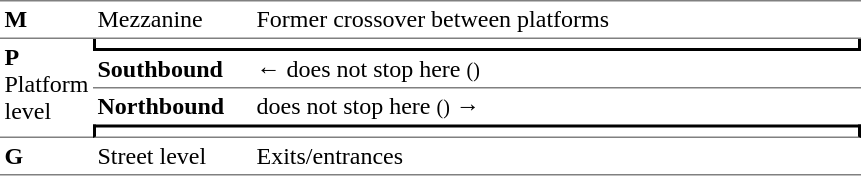<table table border=0 cellspacing=0 cellpadding=3>
<tr>
<td style="border-top:solid 1px gray;border-bottom:solid 1px gray;" width=50><strong>M</strong></td>
<td style="border-top:solid 1px gray;border-bottom:solid 1px gray;" width=100>Mezzanine</td>
<td style="border-top:solid 1px gray;border-bottom:solid 1px gray;" width=400>Former crossover between platforms</td>
</tr>
<tr>
<td style="border-bottom:solid 1px gray;" width=50 rowspan=4 valign=top><strong>P</strong><br>Platform level</td>
<td style="border-right:solid 2px black;border-left:solid 2px black;border-bottom:solid 2px black;text-align:center;" colspan=2></td>
</tr>
<tr>
<td><span><strong>Southbound</strong></span></td>
<td>←  does not stop here <small>()</small></td>
</tr>
<tr>
<td style="border-top:solid 1px gray;"><span><strong>Northbound</strong></span></td>
<td style="border-top:solid 1px gray;">  does not stop here <small>()</small> →</td>
</tr>
<tr>
<td style="border-bottom:solid 1px gray;border-right:solid 2px black;border-left:solid 2px black;border-top:solid 2px black;text-align:center;" colspan=2></td>
</tr>
<tr>
<td style="border-bottom:solid 1px gray;"><strong>G</strong></td>
<td style="border-bottom:solid 1px gray;">Street level</td>
<td style="border-bottom:solid 1px gray;">Exits/entrances</td>
</tr>
</table>
